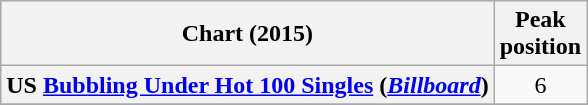<table class="wikitable plainrowheaders sortable" style="text-align:center;">
<tr>
<th scope="col">Chart (2015)</th>
<th scope="col">Peak<br>position</th>
</tr>
<tr>
<th scope="row">US <a href='#'>Bubbling Under Hot 100 Singles</a> (<em><a href='#'>Billboard</a></em>)</th>
<td>6</td>
</tr>
<tr>
</tr>
<tr>
</tr>
</table>
